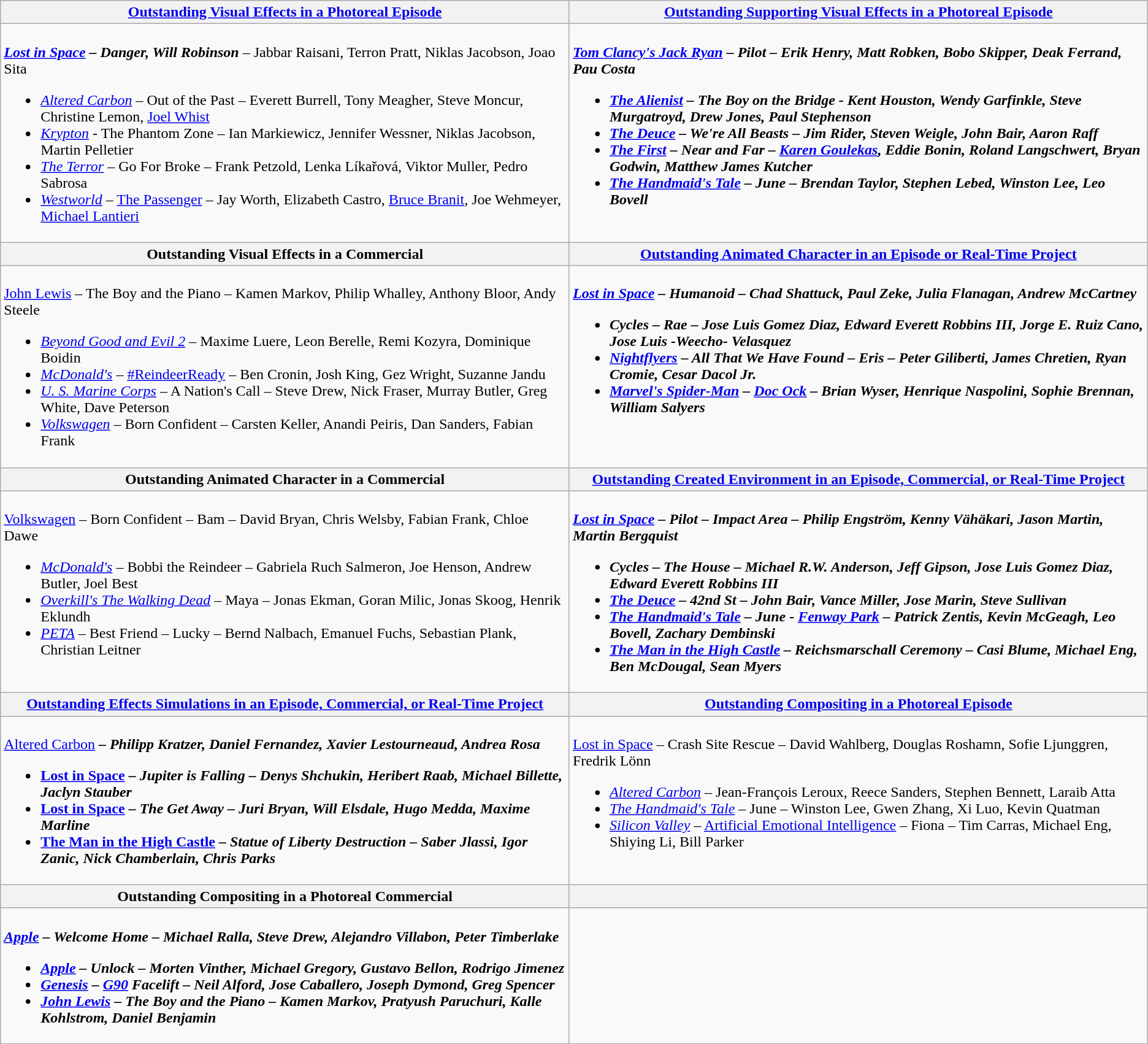<table class=wikitable style="width=100%">
<tr>
<th style="width=50%"><strong><a href='#'>Outstanding Visual Effects in a Photoreal Episode</a></strong></th>
<th style="width=50%"><strong><a href='#'>Outstanding Supporting Visual Effects in a Photoreal Episode</a></strong></th>
</tr>
<tr>
<td valign="top"><br><strong><em><a href='#'>Lost in Space</a><em> – </em>Danger, Will Robinson</em></strong> – Jabbar Raisani, Terron Pratt, Niklas Jacobson, Joao Sita<ul><li><em><a href='#'>Altered Carbon</a></em> – Out of the Past – Everett Burrell, Tony Meagher, Steve Moncur, Christine Lemon, <a href='#'>Joel Whist</a></li><li><em><a href='#'>Krypton</a></em> - The Phantom Zone – Ian Markiewicz, Jennifer Wessner, Niklas Jacobson, Martin Pelletier</li><li><em><a href='#'>The Terror</a></em> – Go For Broke – Frank Petzold, Lenka Líkařová, Viktor Muller, Pedro Sabrosa</li><li><em><a href='#'>Westworld</a></em> – <a href='#'>The Passenger</a> – Jay Worth, Elizabeth Castro, <a href='#'>Bruce Branit</a>, Joe Wehmeyer, <a href='#'>Michael Lantieri</a></li></ul></td>
<td valign="top"><br><strong><em><a href='#'>Tom Clancy's Jack Ryan</a><em> – Pilot<strong> – Erik Henry, Matt Robken, Bobo Skipper, Deak Ferrand, Pau Costa<ul><li></em><a href='#'>The Alienist</a><em> – The Boy on the Bridge - Kent Houston, Wendy Garfinkle, Steve Murgatroyd, Drew Jones, Paul Stephenson</li><li></em><a href='#'>The Deuce</a><em> – We're All Beasts – Jim Rider, Steven Weigle, John Bair, Aaron Raff</li><li></em><a href='#'>The First</a><em> – Near and Far – <a href='#'>Karen Goulekas</a>, Eddie Bonin, Roland Langschwert, Bryan Godwin, Matthew James Kutcher</li><li></em><a href='#'>The Handmaid's Tale</a><em> – June – Brendan Taylor, Stephen Lebed, Winston Lee, Leo Bovell</li></ul></td>
</tr>
<tr>
<th style="width=50%"></strong>Outstanding Visual Effects in a Commercial<strong></th>
<th style="width=50%"></strong><a href='#'>Outstanding Animated Character in an Episode or Real-Time Project</a><strong></th>
</tr>
<tr>
<td valign="top"><br></em></strong><a href='#'>John Lewis</a></em> – The Boy and the Piano</strong> – Kamen Markov, Philip Whalley, Anthony Bloor, Andy Steele<ul><li><em><a href='#'>Beyond Good and Evil 2</a></em> – Maxime Luere, Leon Berelle, Remi Kozyra, Dominique Boidin</li><li><em><a href='#'>McDonald's</a></em> – <a href='#'>#ReindeerReady</a> – Ben Cronin, Josh King, Gez Wright, Suzanne Jandu</li><li><em><a href='#'>U. S. Marine Corps</a></em> – A Nation's Call – Steve Drew, Nick Fraser, Murray Butler, Greg White, Dave Peterson</li><li><em><a href='#'>Volkswagen</a></em> – Born Confident – Carsten Keller, Anandi Peiris, Dan Sanders, Fabian Frank</li></ul></td>
<td valign="top"><br><strong><em><a href='#'>Lost in Space</a><em> – Humanoid<strong> – Chad Shattuck, Paul Zeke, Julia Flanagan, Andrew McCartney<ul><li></em>Cycles<em> – Rae – Jose Luis Gomez Diaz, Edward Everett Robbins III, Jorge E. Ruiz Cano, Jose Luis -Weecho- Velasquez</li><li></em><a href='#'>Nightflyers</a><em> – All That We Have Found – Eris – Peter Giliberti, James Chretien, Ryan Cromie, Cesar Dacol Jr.</li><li></em><a href='#'>Marvel's Spider-Man</a><em> – <a href='#'>Doc Ock</a> – Brian Wyser, Henrique Naspolini, Sophie Brennan, William Salyers</li></ul></td>
</tr>
<tr>
<th style="width=50%"></strong>Outstanding Animated Character in a Commercial<strong></th>
<th style="width=50%"></strong><a href='#'>Outstanding Created Environment in an Episode, Commercial, or Real-Time Project</a><strong></th>
</tr>
<tr>
<td valign="top"><br></em></strong><a href='#'>Volkswagen</a></em> – Born Confident – Bam</strong> – David Bryan, Chris Welsby, Fabian Frank, Chloe Dawe<ul><li><em><a href='#'>McDonald's</a></em> – Bobbi the Reindeer – Gabriela Ruch Salmeron, Joe Henson, Andrew Butler, Joel Best</li><li><em><a href='#'>Overkill's The Walking Dead</a></em> – Maya – Jonas Ekman, Goran Milic, Jonas Skoog, Henrik Eklundh</li><li><em><a href='#'>PETA</a></em> – Best Friend – Lucky – Bernd Nalbach, Emanuel Fuchs, Sebastian Plank, Christian Leitner</li></ul></td>
<td valign="top"><br><strong><em><a href='#'>Lost in Space</a><em> – Pilot – Impact Area<strong> – Philip Engström, Kenny Vähäkari, Jason Martin, Martin Bergquist<ul><li></em>Cycles<em> – The House – Michael R.W. Anderson, Jeff Gipson, Jose Luis Gomez Diaz, Edward Everett Robbins III</li><li></em><a href='#'>The Deuce</a><em> – 42nd St – John Bair, Vance Miller, Jose Marin, Steve Sullivan</li><li></em><a href='#'>The Handmaid's Tale</a><em> – June - <a href='#'>Fenway Park</a> – Patrick Zentis, Kevin McGeagh, Leo Bovell, Zachary Dembinski</li><li></em><a href='#'>The Man in the High Castle</a><em> – Reichsmarschall Ceremony – Casi Blume, Michael Eng, Ben McDougal, Sean Myers</li></ul></td>
</tr>
<tr>
<th style="width=50%"></strong><a href='#'>Outstanding Effects Simulations in an Episode, Commercial, or Real-Time Project</a><strong></th>
<th style="width=50%"></strong><a href='#'>Outstanding Compositing in a Photoreal Episode</a><strong></th>
</tr>
<tr>
<td valign="top"><br></em></strong><a href='#'>Altered Carbon</a><strong><em> – Philipp Kratzer, Daniel Fernandez, Xavier Lestourneaud, Andrea Rosa<ul><li></em><a href='#'>Lost in Space</a><em> – Jupiter is Falling – Denys Shchukin, Heribert Raab, Michael Billette, Jaclyn Stauber</li><li></em><a href='#'>Lost in Space</a><em> – The Get Away – Juri Bryan, Will Elsdale, Hugo Medda, Maxime Marline</li><li></em><a href='#'>The Man in the High Castle</a><em> –  Statue of Liberty Destruction – Saber Jlassi, Igor Zanic, Nick Chamberlain, Chris Parks</li></ul></td>
<td valign="top"><br></em></strong><a href='#'>Lost in Space</a></em> – Crash Site Rescue</strong> – David Wahlberg, Douglas Roshamn, Sofie Ljunggren, Fredrik Lönn<ul><li><em><a href='#'>Altered Carbon</a></em> – Jean-François Leroux, Reece Sanders, Stephen Bennett, Laraib Atta</li><li><em><a href='#'>The Handmaid's Tale</a></em> – June – Winston Lee, Gwen Zhang, Xi Luo, Kevin Quatman</li><li><em><a href='#'>Silicon Valley</a></em> – <a href='#'>Artificial Emotional Intelligence</a> – Fiona – Tim Carras, Michael Eng, Shiying Li, Bill Parker</li></ul></td>
</tr>
<tr>
<th style="width=50%"><strong>Outstanding Compositing in a Photoreal Commercial</strong></th>
<th style="width=50%"></th>
</tr>
<tr>
<td valign="top"><br><strong><em><a href='#'>Apple</a><em> – Welcome Home<strong> – Michael Ralla, Steve Drew, Alejandro Villabon, Peter Timberlake<ul><li></em><a href='#'>Apple</a><em> – Unlock – Morten Vinther, Michael Gregory, Gustavo Bellon, Rodrigo Jimenez</li><li></em><a href='#'>Genesis</a><em> – <a href='#'>G90</a> Facelift – Neil Alford, Jose Caballero, Joseph Dymond, Greg Spencer</li><li></em><a href='#'>John Lewis</a><em> – The Boy and the Piano – Kamen Markov, Pratyush Paruchuri, Kalle Kohlstrom, Daniel Benjamin</li></ul></td>
<td valign="top"></td>
</tr>
</table>
